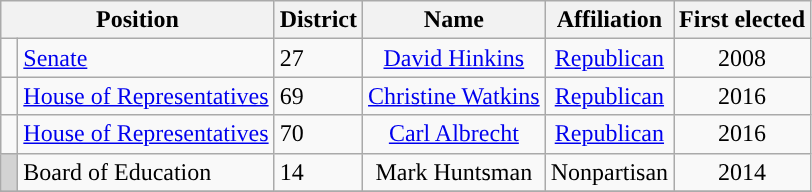<table class="wikitable">
<tr>
<th colspan="2" style="text-align:center; vertical-align:bottom;">Position</th>
<th>District</th>
<th style="text-align:center;">Name</th>
<th valign="bottom">Affiliation</th>
<th style="vertical-align:bottom; text-align:center;">First elected</th>
</tr>
<tr>
<td style="background-color:"> </td>
<td><a href='#'>Senate</a></td>
<td>27</td>
<td style="text-align:center;"><a href='#'>David Hinkins</a></td>
<td style="text-align:center;"><a href='#'>Republican</a></td>
<td style="text-align:center;">2008</td>
</tr>
<tr>
<td style="background-color:"> </td>
<td><a href='#'>House of Representatives</a></td>
<td>69</td>
<td style="text-align:center;"><a href='#'>Christine Watkins</a></td>
<td style="text-align:center;"><a href='#'>Republican</a></td>
<td style="text-align:center;">2016</td>
</tr>
<tr>
<td style="background-color:"> </td>
<td><a href='#'>House of Representatives</a></td>
<td>70</td>
<td style="text-align:center;"><a href='#'>Carl Albrecht</a></td>
<td style="text-align:center;"><a href='#'>Republican</a></td>
<td style="text-align:center;">2016</td>
</tr>
<tr>
<td style="background-color:lightgrey"> </td>
<td>Board of Education</td>
<td>14</td>
<td style="text-align:center;">Mark Huntsman</td>
<td style="text-align:center;">Nonpartisan</td>
<td style="text-align:center;">2014</td>
</tr>
<tr>
</tr>
</table>
